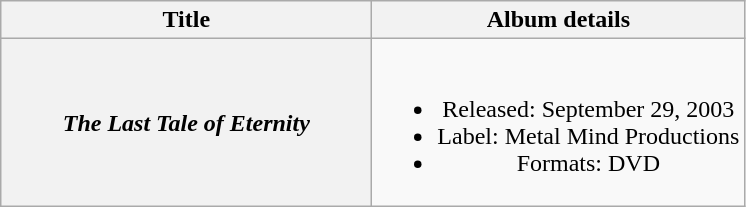<table class="wikitable plainrowheaders" style="text-align:center;">
<tr>
<th scope="col" style="width:15em;">Title</th>
<th scope="col">Album details</th>
</tr>
<tr>
<th scope="row"><em>The Last Tale of Eternity</em></th>
<td><br><ul><li>Released: September 29, 2003</li><li>Label: Metal Mind Productions</li><li>Formats: DVD</li></ul></td>
</tr>
</table>
